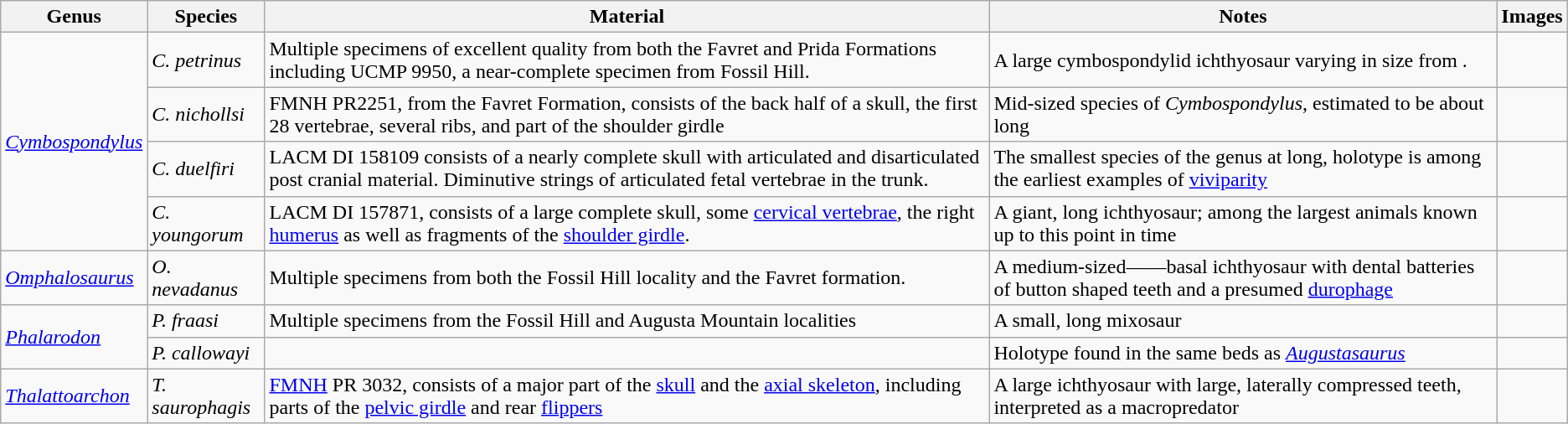<table class="wikitable">
<tr>
<th>Genus</th>
<th>Species</th>
<th>Material</th>
<th>Notes</th>
<th>Images</th>
</tr>
<tr>
<td rowspan="4"><em><a href='#'>Cymbospondylus</a></em></td>
<td><em>C. petrinus</em></td>
<td>Multiple specimens of excellent quality from both the Favret and Prida Formations including UCMP 9950, a near-complete specimen from Fossil Hill.</td>
<td>A large cymbospondylid ichthyosaur varying in size from .</td>
<td></td>
</tr>
<tr>
<td><em>C. nichollsi</em></td>
<td>FMNH PR2251, from the Favret Formation, consists of the back half of a skull, the first 28 vertebrae, several ribs, and part of the shoulder girdle</td>
<td>Mid-sized species of <em>Cymbospondylus</em>, estimated to be about  long</td>
<td></td>
</tr>
<tr>
<td><em>C. duelfiri</em></td>
<td>LACM DI 158109 consists of a nearly complete skull with articulated and disarticulated post cranial material. Diminutive strings of articulated fetal vertebrae in the trunk.</td>
<td>The smallest species of the genus at  long, holotype is among the earliest examples of <a href='#'>viviparity</a></td>
<td></td>
</tr>
<tr>
<td><em>C. youngorum</em></td>
<td>LACM DI 157871, consists of a large complete skull, some <a href='#'>cervical vertebrae</a>, the right <a href='#'>humerus</a> as well as fragments of the <a href='#'>shoulder girdle</a>.</td>
<td>A giant,  long ichthyosaur; among the largest animals known up to this point in time</td>
<td></td>
</tr>
<tr>
<td><em><a href='#'>Omphalosaurus</a></em></td>
<td><em>O. nevadanus</em></td>
<td>Multiple specimens from both the Fossil Hill locality and the Favret formation.</td>
<td>A medium-sized——basal ichthyosaur with dental batteries of button shaped teeth and a presumed <a href='#'>durophage</a></td>
<td></td>
</tr>
<tr>
<td rowspan="2"><em><a href='#'>Phalarodon</a></em></td>
<td><em>P. fraasi</em></td>
<td>Multiple specimens from the Fossil Hill and Augusta Mountain localities</td>
<td>A small,  long mixosaur</td>
<td></td>
</tr>
<tr>
<td><em>P. callowayi</em></td>
<td></td>
<td>Holotype found in the same beds as <em><a href='#'>Augustasaurus</a></em></td>
<td></td>
</tr>
<tr>
<td><em><a href='#'>Thalattoarchon</a></em></td>
<td><em>T. saurophagis</em></td>
<td><a href='#'>FMNH</a> PR 3032, consists of a major part of the <a href='#'>skull</a> and the <a href='#'>axial skeleton</a>, including parts of the <a href='#'>pelvic girdle</a> and rear <a href='#'>flippers</a></td>
<td>A large ichthyosaur with large, laterally compressed teeth, interpreted as a macropredator</td>
<td></td>
</tr>
</table>
